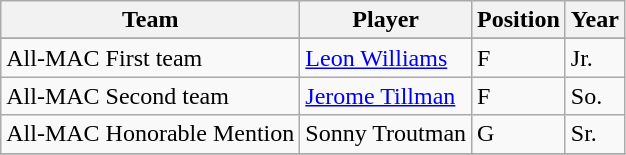<table class="wikitable" border="1">
<tr align=center>
<th style= >Team</th>
<th style= >Player</th>
<th style= >Position</th>
<th style= >Year</th>
</tr>
<tr align="center">
</tr>
<tr>
<td>All-MAC First team</td>
<td><a href='#'>Leon Williams</a></td>
<td>F</td>
<td>Jr.</td>
</tr>
<tr>
<td>All-MAC Second team</td>
<td><a href='#'>Jerome Tillman</a></td>
<td>F</td>
<td>So.</td>
</tr>
<tr>
<td>All-MAC Honorable Mention</td>
<td>Sonny Troutman</td>
<td>G</td>
<td>Sr.</td>
</tr>
<tr>
</tr>
</table>
